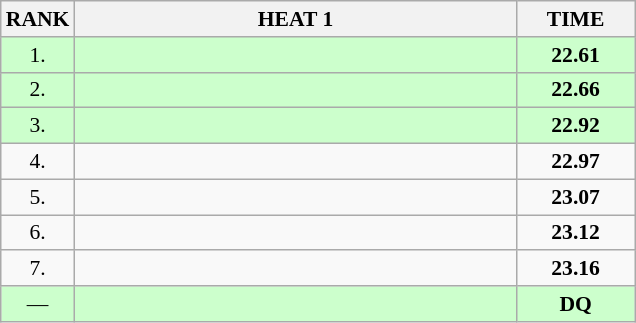<table class="wikitable" style="border-collapse: collapse; font-size: 90%;">
<tr>
<th>RANK</th>
<th style="width: 20em">HEAT 1</th>
<th style="width: 5em">TIME</th>
</tr>
<tr style="background:#ccffcc;">
<td align="center">1.</td>
<td></td>
<td align="center"><strong>22.61</strong></td>
</tr>
<tr style="background:#ccffcc;">
<td align="center">2.</td>
<td></td>
<td align="center"><strong>22.66</strong></td>
</tr>
<tr style="background:#ccffcc;">
<td align="center">3.</td>
<td></td>
<td align="center"><strong>22.92</strong></td>
</tr>
<tr>
<td align="center">4.</td>
<td></td>
<td align="center"><strong>22.97</strong></td>
</tr>
<tr>
<td align="center">5.</td>
<td></td>
<td align="center"><strong>23.07</strong></td>
</tr>
<tr>
<td align="center">6.</td>
<td></td>
<td align="center"><strong>23.12</strong></td>
</tr>
<tr>
<td align="center">7.</td>
<td></td>
<td align="center"><strong>23.16</strong></td>
</tr>
<tr style="background:#ccffcc;">
<td align="center">—</td>
<td></td>
<td align="center"><strong>DQ</strong></td>
</tr>
</table>
